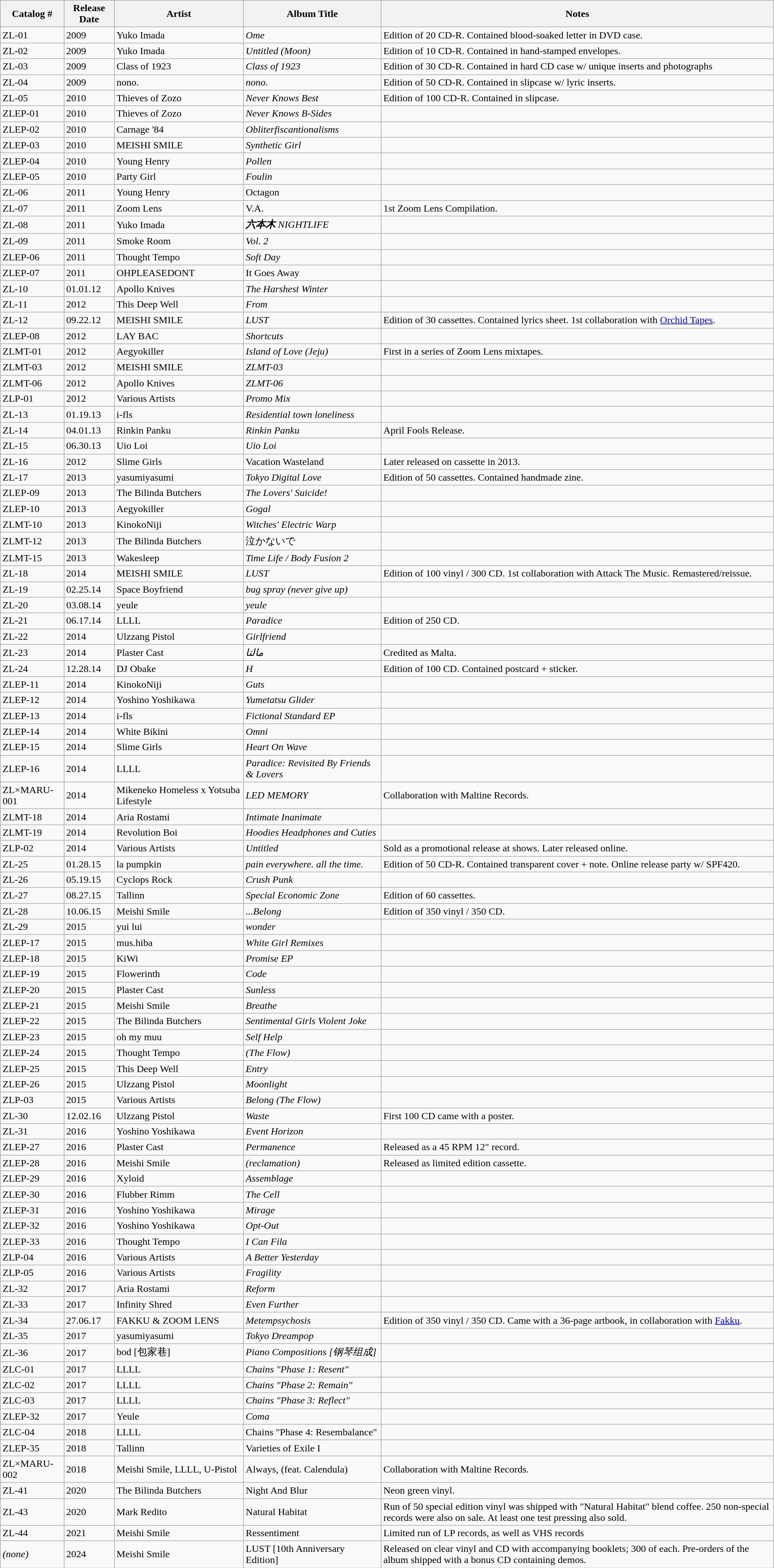<table class="wikitable">
<tr>
<th>Catalog #</th>
<th>Release Date</th>
<th>Artist</th>
<th>Album Title</th>
<th>Notes</th>
</tr>
<tr>
<td>ZL-01</td>
<td>2009</td>
<td>Yuko Imada</td>
<td><em>Ome</em></td>
<td>Edition of 20 CD-R. Contained blood-soaked letter in DVD case.</td>
</tr>
<tr>
<td>ZL-02</td>
<td>2009</td>
<td>Yuko Imada</td>
<td><em>Untitled (Moon)</em></td>
<td>Edition of 10 CD-R. Contained in hand-stamped envelopes.</td>
</tr>
<tr>
<td>ZL-03</td>
<td>2009</td>
<td>Class of 1923</td>
<td><em>Class of 1923</em></td>
<td>Edition of 30 CD-R. Contained in hard CD case w/ unique inserts and photographs</td>
</tr>
<tr>
<td>ZL-04</td>
<td>2009</td>
<td>nono.</td>
<td><em>nono.</em></td>
<td>Edition of 50 CD-R. Contained in slipcase w/ lyric inserts.</td>
</tr>
<tr>
<td>ZL-05</td>
<td>2010</td>
<td>Thieves of Zozo</td>
<td><em>Never Knows Best</em></td>
<td>Edition of 100 CD-R. Contained in slipcase.</td>
</tr>
<tr>
<td>ZLEP-01</td>
<td>2010</td>
<td>Thieves of Zozo</td>
<td><em>Never Knows B-Sides</em></td>
<td></td>
</tr>
<tr>
<td>ZLEP-02</td>
<td>2010</td>
<td>Carnage '84</td>
<td><em>Obliterfiscantionalisms</em></td>
<td></td>
</tr>
<tr>
<td>ZLEP-03</td>
<td>2010</td>
<td>MEISHI SMILE</td>
<td><em>Synthetic Girl</em></td>
<td></td>
</tr>
<tr>
<td>ZLEP-04</td>
<td>2010</td>
<td>Young Henry</td>
<td><em>Pollen</em></td>
<td></td>
</tr>
<tr>
<td>ZLEP-05</td>
<td>2010</td>
<td>Party Girl</td>
<td><em>Foulin<strong></td>
<td></td>
</tr>
<tr>
<td>ZL-06</td>
<td>2011</td>
<td>Young Henry</td>
<td></em>Octagon<em></td>
<td></td>
</tr>
<tr>
<td>ZL-07</td>
<td>2011</td>
<td>Zoom Lens</td>
<td></em>V.A.<em></td>
<td>1st Zoom Lens Compilation.</td>
</tr>
<tr>
<td>ZL-08</td>
<td>2011</td>
<td>Yuko Imada</td>
<td><strong><em>六本木</strong> NIGHTLIFE</em></td>
<td></td>
</tr>
<tr>
<td>ZL-09</td>
<td>2011</td>
<td>Smoke Room</td>
<td><em>Vol. 2</em></td>
<td></td>
</tr>
<tr>
<td>ZLEP-06</td>
<td>2011</td>
<td>Thought Tempo</td>
<td><em>Soft Day</em></td>
<td></td>
</tr>
<tr>
<td>ZLEP-07</td>
<td>2011</td>
<td>OHPLEASEDONT</td>
<td>It Goes Away</td>
<td></td>
</tr>
<tr>
<td>ZL-10</td>
<td>01.01.12</td>
<td>Apollo Knives</td>
<td><em>The Harshest Winter</em></td>
<td></td>
</tr>
<tr>
<td>ZL-11</td>
<td>2012</td>
<td>This Deep Well</td>
<td><em>From</em></td>
<td></td>
</tr>
<tr>
<td>ZL-12</td>
<td>09.22.12</td>
<td>MEISHI SMILE</td>
<td><em>LUST</em></td>
<td>Edition of 30 cassettes. Contained lyrics sheet. 1st collaboration with <a href='#'>Orchid Tapes</a>.</td>
</tr>
<tr>
<td>ZLEP-08</td>
<td>2012</td>
<td>LAY BAC</td>
<td><em>Shortcuts</em></td>
<td></td>
</tr>
<tr>
<td>ZLMT-01</td>
<td>2012</td>
<td>Aegyokiller</td>
<td><em>Island of Love (Jeju)</em></td>
<td>First in a series of Zoom Lens mixtapes.</td>
</tr>
<tr>
<td>ZLMT-03</td>
<td>2012</td>
<td>MEISHI SMILE</td>
<td><em>ZLMT-03</em></td>
<td></td>
</tr>
<tr>
<td>ZLMT-06</td>
<td>2012</td>
<td>Apollo Knives</td>
<td><em>ZLMT-06</em></td>
<td></td>
</tr>
<tr>
<td>ZLP-01</td>
<td>2012</td>
<td>Various Artists</td>
<td><em>Promo Mix</em></td>
<td></td>
</tr>
<tr>
<td>ZL-13</td>
<td>01.19.13</td>
<td>i-fls</td>
<td><em>Residential town loneliness</em></td>
<td></td>
</tr>
<tr>
<td>ZL-14</td>
<td>04.01.13</td>
<td>Rinkin Panku</td>
<td><em>Rinkin Panku</em></td>
<td>April Fools Release.</td>
</tr>
<tr>
<td>ZL-15</td>
<td>06.30.13</td>
<td>Uio Loi</td>
<td><em>Uio Loi</em></td>
<td></td>
</tr>
<tr>
<td>ZL-16</td>
<td>2012</td>
<td>Slime Girls</td>
<td>Vacation Wasteland</td>
<td>Later released on cassette in 2013.</td>
</tr>
<tr>
<td>ZL-17</td>
<td>2013</td>
<td>yasumiyasumi</td>
<td><em>Tokyo Digital Love</em></td>
<td>Edition of 50 cassettes. Contained handmade zine.</td>
</tr>
<tr>
<td>ZLEP-09</td>
<td>2013</td>
<td>The Bilinda Butchers</td>
<td><em>The Lovers' Suicide!</em></td>
<td></td>
</tr>
<tr>
<td>ZLEP-10</td>
<td>2013</td>
<td>Aegyokiller</td>
<td><em>Gogal</em></td>
<td></td>
</tr>
<tr>
<td>ZLMT-10</td>
<td>2013</td>
<td>KinokoNiji</td>
<td><em>Witches' Electric Warp</em></td>
<td></td>
</tr>
<tr>
<td>ZLMT-12</td>
<td>2013</td>
<td>The Bilinda Butchers</td>
<td>泣かないで</td>
<td></td>
</tr>
<tr>
<td>ZLMT-15</td>
<td>2013</td>
<td>Wakesleep</td>
<td><em>Time Life / Body Fusion 2</em></td>
<td></td>
</tr>
<tr>
<td>ZL-18</td>
<td>2014</td>
<td>MEISHI SMILE</td>
<td><em>LUST</em></td>
<td>Edition of 100 vinyl / 300 CD. 1st collaboration with Attack The Music. Remastered/reissue.</td>
</tr>
<tr>
<td>ZL-19</td>
<td>02.25.14</td>
<td>Space Boyfriend</td>
<td><em>bug spray (never give up)</em></td>
</tr>
<tr>
<td>ZL-20</td>
<td>03.08.14</td>
<td>yeule</td>
<td><em>yeule</em></td>
<td></td>
</tr>
<tr>
<td>ZL-21</td>
<td>06.17.14</td>
<td>LLLL</td>
<td><em>Paradice</em></td>
<td>Edition of 250 CD.</td>
</tr>
<tr>
<td>ZL-22</td>
<td>2014</td>
<td>Ulzzang Pistol</td>
<td><em>Girlfriend</em></td>
<td></td>
</tr>
<tr>
<td>ZL-23</td>
<td>2014</td>
<td>Plaster Cast</td>
<td><em>مالتا</em></td>
<td>Credited as Malta.</td>
</tr>
<tr>
<td>ZL-24</td>
<td>12.28.14</td>
<td>DJ Obake</td>
<td><em>H</em></td>
<td>Edition of 100 CD. Contained postcard + sticker.</td>
</tr>
<tr>
<td>ZLEP-11</td>
<td>2014</td>
<td>KinokoNiji</td>
<td><em>Guts</em></td>
<td></td>
</tr>
<tr>
<td>ZLEP-12</td>
<td>2014</td>
<td>Yoshino Yoshikawa</td>
<td><em>Yumetatsu Glider</em></td>
<td></td>
</tr>
<tr>
<td>ZLEP-13</td>
<td>2014</td>
<td>i-fls</td>
<td><em>Fictional Standard EP</em></td>
<td></td>
</tr>
<tr>
<td>ZLEP-14</td>
<td>2014</td>
<td>White Bikini</td>
<td><em>Omni</em></td>
<td></td>
</tr>
<tr>
<td>ZLEP-15</td>
<td>2014</td>
<td>Slime Girls</td>
<td><em>Heart On Wave</em></td>
<td></td>
</tr>
<tr>
<td>ZLEP-16</td>
<td>2014</td>
<td>LLLL</td>
<td><em>Paradice: Revisited By Friends & Lovers</em></td>
<td></td>
</tr>
<tr>
<td>ZL×MARU-001</td>
<td>2014</td>
<td>Mikeneko Homeless x Yotsuba Lifestyle</td>
<td><em>LED MEMORY</em></td>
<td>Collaboration with Maltine Records.</td>
</tr>
<tr>
<td>ZLMT-18</td>
<td>2014</td>
<td>Aria Rostami</td>
<td><em>Intimate Inanimate</em></td>
<td></td>
</tr>
<tr>
<td>ZLMT-19</td>
<td>2014</td>
<td>Revolution Boi</td>
<td><em>Hoodies Headphones and Cuties</em></td>
<td></td>
</tr>
<tr>
<td>ZLP-02</td>
<td>2014</td>
<td>Various Artists</td>
<td><em>Untitled</em></td>
<td>Sold as a promotional release at shows. Later released online.</td>
</tr>
<tr>
<td>ZL-25</td>
<td>01.28.15</td>
<td>la pumpkin</td>
<td><em>pain everywhere. all the time.</em></td>
<td>Edition of 50 CD-R. Contained transparent cover + note. Online release party w/ SPF420.</td>
</tr>
<tr>
<td>ZL-26</td>
<td>05.19.15</td>
<td>Cyclops Rock</td>
<td><em>Crush Punk</em></td>
<td></td>
</tr>
<tr>
<td>ZL-27</td>
<td>08.27.15</td>
<td>Tallinn</td>
<td><em>Special Economic Zone</em></td>
<td>Edition of 60 cassettes.</td>
</tr>
<tr>
<td>ZL-28</td>
<td>10.06.15</td>
<td>Meishi Smile</td>
<td><em>...Belong</em></td>
<td>Edition of 350 vinyl / 350 CD.</td>
</tr>
<tr>
<td>ZL-29</td>
<td>2015</td>
<td>yui lui</td>
<td><em>wonder</em></td>
<td></td>
</tr>
<tr>
<td>ZLEP-17</td>
<td>2015</td>
<td>mus.hiba</td>
<td><em>White Girl Remixes</em></td>
<td></td>
</tr>
<tr>
<td>ZLEP-18</td>
<td>2015</td>
<td>KiWi</td>
<td><em>Promise EP</em></td>
<td></td>
</tr>
<tr>
<td>ZLEP-19</td>
<td>2015</td>
<td>Flowerinth</td>
<td><em>Code</em></td>
<td></td>
</tr>
<tr>
<td>ZLEP-20</td>
<td>2015</td>
<td>Plaster Cast</td>
<td><em>Sunless</em></td>
<td></td>
</tr>
<tr>
<td>ZLEP-21</td>
<td>2015</td>
<td>Meishi Smile</td>
<td><em>Breathe</em></td>
<td></td>
</tr>
<tr>
<td>ZLEP-22</td>
<td>2015</td>
<td>The Bilinda Butchers</td>
<td><em>Sentimental Girls Violent Joke</em></td>
<td></td>
</tr>
<tr>
<td>ZLEP-23</td>
<td>2015</td>
<td>oh my muu</td>
<td><em>Self Help</em></td>
<td></td>
</tr>
<tr>
<td>ZLEP-24</td>
<td>2015</td>
<td>Thought Tempo</td>
<td><em>(The Flow)</em></td>
<td></td>
</tr>
<tr>
<td>ZLEP-25</td>
<td>2015</td>
<td>This Deep Well</td>
<td><em>Entry</em></td>
<td></td>
</tr>
<tr>
<td>ZLEP-26</td>
<td>2015</td>
<td>Ulzzang Pistol</td>
<td><em>Moonlight</em></td>
<td></td>
</tr>
<tr>
<td>ZLP-03</td>
<td>2015</td>
<td>Various Artists</td>
<td><em>Belong (The Flow)</em></td>
<td></td>
</tr>
<tr>
<td>ZL-30</td>
<td>12.02.16</td>
<td>Ulzzang Pistol</td>
<td><em>Waste</em></td>
<td>First 100 CD came with a poster.</td>
</tr>
<tr>
<td>ZL-31</td>
<td>2016</td>
<td>Yoshino Yoshikawa</td>
<td><em>Event Horizon</em></td>
<td></td>
</tr>
<tr>
<td>ZLEP-27</td>
<td>2016</td>
<td>Plaster Cast</td>
<td><em>Permanence</em></td>
<td>Released as a 45 RPM 12" record.</td>
</tr>
<tr>
<td>ZLEP-28</td>
<td>2016</td>
<td>Meishi Smile</td>
<td><em>(reclamation)</em></td>
<td>Released as limited edition cassette.</td>
</tr>
<tr>
<td>ZLEP-29</td>
<td>2016</td>
<td>Xyloid</td>
<td><em>Assemblage</em></td>
<td></td>
</tr>
<tr>
<td>ZLEP-30</td>
<td>2016</td>
<td>Flubber Rimm</td>
<td><em>The Cell</em></td>
<td></td>
</tr>
<tr>
<td>ZLEP-31</td>
<td>2016</td>
<td>Yoshino Yoshikawa</td>
<td><em>Mirage</em></td>
<td></td>
</tr>
<tr>
<td>ZLEP-32</td>
<td>2016</td>
<td>Yoshino Yoshikawa</td>
<td><em>Opt-Out</em></td>
<td></td>
</tr>
<tr>
<td>ZLEP-33</td>
<td>2016</td>
<td>Thought Tempo</td>
<td><em>I Can Fila</em></td>
<td></td>
</tr>
<tr>
<td>ZLP-04</td>
<td>2016</td>
<td>Various Artists</td>
<td><em>A Better Yesterday</em></td>
<td></td>
</tr>
<tr>
<td>ZLP-05</td>
<td>2016</td>
<td>Various Artists</td>
<td><em>Fragility</em></td>
<td></td>
</tr>
<tr>
<td>ZL-32</td>
<td>2017</td>
<td>Aria Rostami</td>
<td><em>Reform</em></td>
<td></td>
</tr>
<tr>
<td>ZL-33</td>
<td>2017</td>
<td>Infinity Shred</td>
<td><em>Even Further</em></td>
<td></td>
</tr>
<tr>
<td>ZL-34</td>
<td>27.06.17</td>
<td>FAKKU & ZOOM LENS</td>
<td><em>Metempsychosis</em></td>
<td>Edition of 350 vinyl / 350 CD. Came with a 36-page artbook, in collaboration with <a href='#'>Fakku</a>.</td>
</tr>
<tr>
<td>ZL-35</td>
<td>2017</td>
<td>yasumiyasumi</td>
<td><em>Tokyo Dreampop</em></td>
<td></td>
</tr>
<tr>
<td>ZL-36</td>
<td>2017</td>
<td>bod [包家巷]</td>
<td><em>Piano Compositions [钢琴组成]</em></td>
<td></td>
</tr>
<tr>
<td>ZLC-01</td>
<td>2017</td>
<td>LLLL</td>
<td><em>Chains "Phase 1: Resent"</em></td>
<td></td>
</tr>
<tr>
<td>ZLC-02</td>
<td>2017</td>
<td>LLLL</td>
<td><em>Chains "Phase 2: Remain"</em></td>
<td></td>
</tr>
<tr>
<td>ZLC-03</td>
<td>2017</td>
<td>LLLL</td>
<td><em>Chains "Phase 3: Reflect"</em></td>
<td></td>
</tr>
<tr>
<td>ZLEP-32</td>
<td>2017</td>
<td>Yeule</td>
<td><em>Coma</em></td>
<td></td>
</tr>
<tr>
<td>ZLC-04</td>
<td>2018</td>
<td>LLLL</td>
<td>Chains "Phase 4: Resembalance"</td>
<td></td>
</tr>
<tr>
<td>ZLEP-35</td>
<td>2018</td>
<td>Tallinn</td>
<td>Varieties of Exile I</td>
<td></td>
</tr>
<tr>
<td>ZL×MARU-002</td>
<td>2018</td>
<td>Meishi Smile, LLLL, U-Pistol</td>
<td>Always, (feat. Calendula)</td>
<td>Collaboration with Maltine Records.</td>
</tr>
<tr>
<td>ZL-41</td>
<td>2020</td>
<td>The Bilinda Butchers</td>
<td>Night And Blur</td>
<td>Neon green vinyl.</td>
</tr>
<tr>
<td>ZL-43</td>
<td>2020</td>
<td>Mark Redito</td>
<td>Natural Habitat</td>
<td>Run of 50 special edition vinyl was shipped with "Natural Habitat" blend coffee. 250 non-special records were also on sale. At least one test pressing also sold.</td>
</tr>
<tr>
<td>ZL-44</td>
<td>2021</td>
<td>Meishi Smile</td>
<td>Ressentiment</td>
<td>Limited run of LP records, as well as VHS records</td>
</tr>
<tr>
<td><em>(none)</em></td>
<td>2024</td>
<td>Meishi Smile</td>
<td>LUST [10th Anniversary Edition]</td>
<td>Released on clear vinyl and CD with accompanying booklets; 300 of each. Pre-orders of the album shipped with a bonus CD containing demos.</td>
</tr>
</table>
